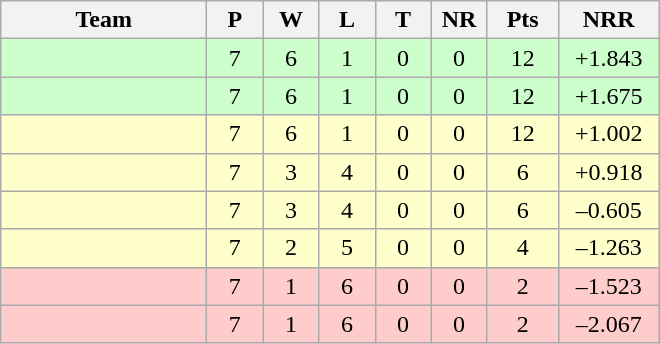<table class="wikitable" style="text-align:center;">
<tr>
<th width=130>Team</th>
<th width=30 abbr="Played">P</th>
<th width=30 abbr="Won">W</th>
<th width=30 abbr="Lost">L</th>
<th width=30 abbr="Tied">T</th>
<th width=30 abbr="No result">NR</th>
<th width=40 abbr="Points">Pts</th>
<th width=60 abbr="Net run rate">NRR</th>
</tr>
<tr bgcolor=ccffcc>
<td align="left"></td>
<td>7</td>
<td>6</td>
<td>1</td>
<td>0</td>
<td>0</td>
<td>12</td>
<td>+1.843</td>
</tr>
<tr bgcolor=ccffcc>
<td align="left"></td>
<td>7</td>
<td>6</td>
<td>1</td>
<td>0</td>
<td>0</td>
<td>12</td>
<td>+1.675</td>
</tr>
<tr bgcolor=ffffcc>
<td align="left"></td>
<td>7</td>
<td>6</td>
<td>1</td>
<td>0</td>
<td>0</td>
<td>12</td>
<td>+1.002</td>
</tr>
<tr bgcolor=ffffcc>
<td align="left"></td>
<td>7</td>
<td>3</td>
<td>4</td>
<td>0</td>
<td>0</td>
<td>6</td>
<td>+0.918</td>
</tr>
<tr bgcolor=ffffcc>
<td align="left"></td>
<td>7</td>
<td>3</td>
<td>4</td>
<td>0</td>
<td>0</td>
<td>6</td>
<td>–0.605</td>
</tr>
<tr bgcolor=ffffcc>
<td align="left"></td>
<td>7</td>
<td>2</td>
<td>5</td>
<td>0</td>
<td>0</td>
<td>4</td>
<td>–1.263</td>
</tr>
<tr bgcolor=ffcccc>
<td align="left"></td>
<td>7</td>
<td>1</td>
<td>6</td>
<td>0</td>
<td>0</td>
<td>2</td>
<td>–1.523</td>
</tr>
<tr bgcolor=ffcccc>
<td align="left"></td>
<td>7</td>
<td>1</td>
<td>6</td>
<td>0</td>
<td>0</td>
<td>2</td>
<td>–2.067</td>
</tr>
</table>
